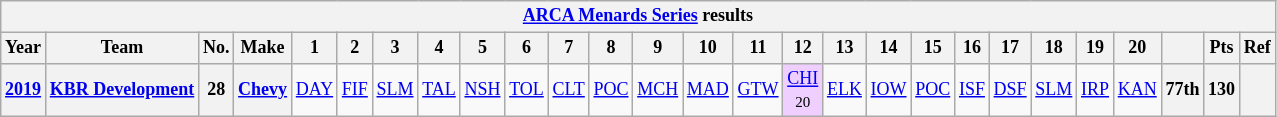<table class="wikitable" style="text-align:center; font-size:75%">
<tr>
<th colspan=27><a href='#'>ARCA Menards Series</a> results</th>
</tr>
<tr>
<th>Year</th>
<th>Team</th>
<th>No.</th>
<th>Make</th>
<th>1</th>
<th>2</th>
<th>3</th>
<th>4</th>
<th>5</th>
<th>6</th>
<th>7</th>
<th>8</th>
<th>9</th>
<th>10</th>
<th>11</th>
<th>12</th>
<th>13</th>
<th>14</th>
<th>15</th>
<th>16</th>
<th>17</th>
<th>18</th>
<th>19</th>
<th>20</th>
<th></th>
<th>Pts</th>
<th>Ref</th>
</tr>
<tr>
<th><a href='#'>2019</a></th>
<th><a href='#'>KBR Development</a></th>
<th>28</th>
<th><a href='#'>Chevy</a></th>
<td><a href='#'>DAY</a></td>
<td><a href='#'>FIF</a></td>
<td><a href='#'>SLM</a></td>
<td><a href='#'>TAL</a></td>
<td><a href='#'>NSH</a></td>
<td><a href='#'>TOL</a></td>
<td><a href='#'>CLT</a></td>
<td><a href='#'>POC</a></td>
<td><a href='#'>MCH</a></td>
<td><a href='#'>MAD</a></td>
<td><a href='#'>GTW</a></td>
<td style="background:#EFCFFF;"><a href='#'>CHI</a><br><small>20</small></td>
<td><a href='#'>ELK</a></td>
<td><a href='#'>IOW</a></td>
<td><a href='#'>POC</a></td>
<td><a href='#'>ISF</a></td>
<td><a href='#'>DSF</a></td>
<td><a href='#'>SLM</a></td>
<td><a href='#'>IRP</a></td>
<td><a href='#'>KAN</a></td>
<th>77th</th>
<th>130</th>
<th></th>
</tr>
</table>
